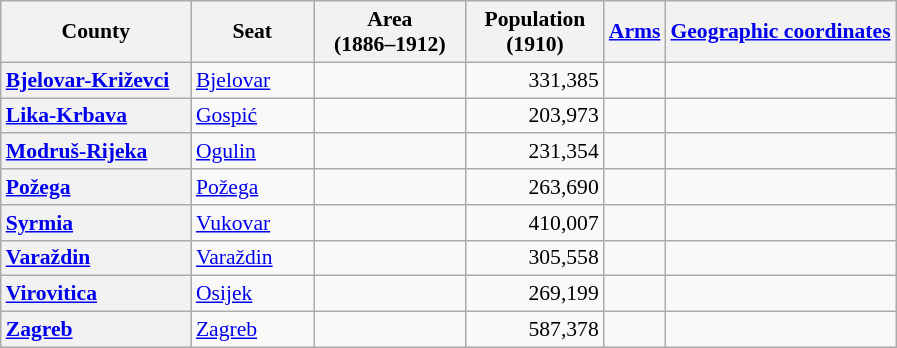<table class="sortable plainrowheaders wikitable" style="cellspacing=2px; text-align:left; font-size:90%;">
<tr style="font-size:100%; text-align:right;">
<th style="width:120px;"  scope="col">County</th>
<th style="width:75px;"  scope="col">Seat</th>
<th style="width:95px;"  scope="col">Area<br>(1886–1912)</th>
<th style="width:85px;" scope="col">Population (1910)</th>
<th scope="col" class="unsortable"><a href='#'>Arms</a></th>
<th scope="col"><a href='#'>Geographic coordinates</a></th>
</tr>
<tr>
<th scope="row" style=text-align:left><a href='#'>Bjelovar-Križevci</a></th>
<td><a href='#'>Bjelovar</a></td>
<td style="text-align:right"></td>
<td style="text-align:right">331,385</td>
<td align=center></td>
<td align=center></td>
</tr>
<tr>
<th scope="row" style=text-align:left><a href='#'>Lika-Krbava</a></th>
<td><a href='#'>Gospić</a></td>
<td style="text-align:right"></td>
<td style="text-align:right">203,973</td>
<td align=center></td>
<td align=center></td>
</tr>
<tr>
<th scope="row" style=text-align:left><a href='#'>Modruš-Rijeka</a></th>
<td><a href='#'>Ogulin</a></td>
<td style="text-align:right"></td>
<td style="text-align:right">231,354</td>
<td align=center></td>
<td align=center></td>
</tr>
<tr>
<th scope="row" style=text-align:left><a href='#'>Požega</a></th>
<td><a href='#'>Požega</a></td>
<td style="text-align:right"></td>
<td style="text-align:right">263,690</td>
<td align=center></td>
<td align=center></td>
</tr>
<tr>
<th scope="row" style=text-align:left><a href='#'>Syrmia</a></th>
<td><a href='#'>Vukovar</a></td>
<td style="text-align:right"></td>
<td style="text-align:right">410,007</td>
<td align=center></td>
<td align=center></td>
</tr>
<tr>
<th scope="row" style=text-align:left><a href='#'>Varaždin</a></th>
<td><a href='#'>Varaždin</a></td>
<td style="text-align:right"></td>
<td style="text-align:right">305,558</td>
<td align=center></td>
<td align=center></td>
</tr>
<tr>
<th scope="row" style=text-align:left><a href='#'>Virovitica</a></th>
<td><a href='#'>Osijek</a></td>
<td style="text-align:right"></td>
<td style="text-align:right">269,199</td>
<td align=center></td>
<td align=center></td>
</tr>
<tr>
<th scope="row" style=text-align:left><a href='#'>Zagreb</a></th>
<td><a href='#'>Zagreb</a></td>
<td style="text-align:right"></td>
<td style="text-align:right">587,378</td>
<td align=center></td>
<td align=center></td>
</tr>
</table>
